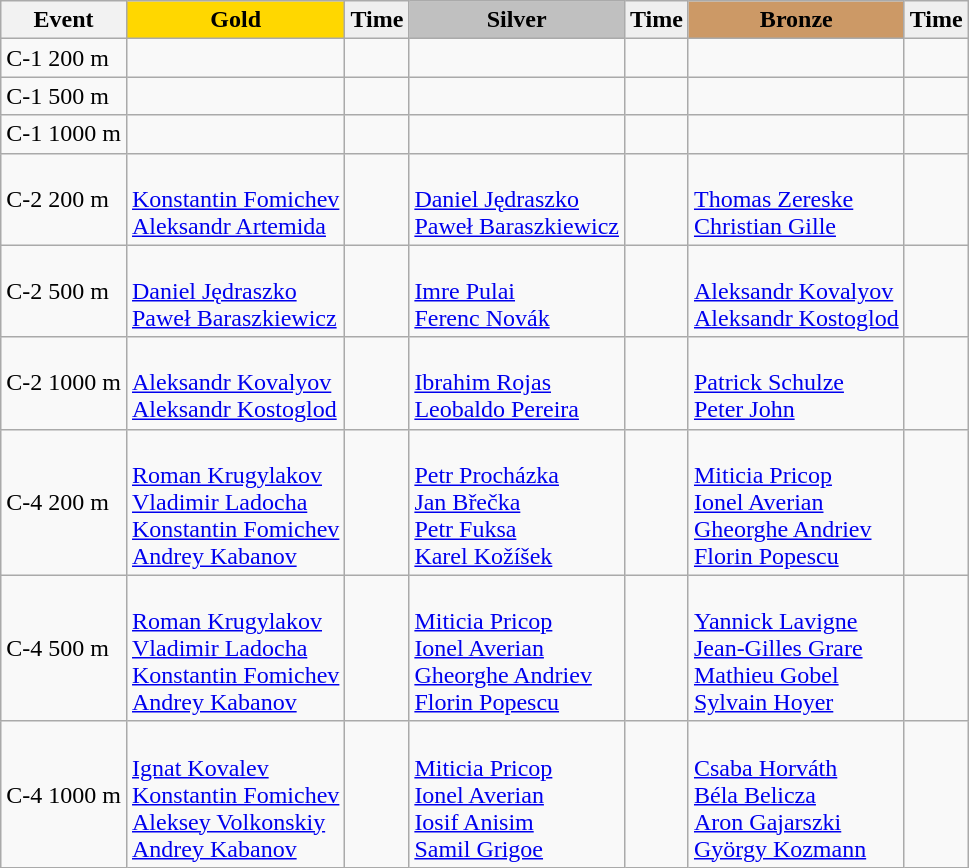<table class="wikitable">
<tr>
<th>Event</th>
<td align=center bgcolor="gold"><strong>Gold</strong></td>
<td align=center bgcolor="EFEFEF"><strong>Time</strong></td>
<td align=center bgcolor="silver"><strong>Silver</strong></td>
<td align=center bgcolor="EFEFEF"><strong>Time</strong></td>
<td align=center bgcolor="CC9966"><strong>Bronze</strong></td>
<td align=center bgcolor="EFEFEF"><strong>Time</strong></td>
</tr>
<tr>
<td>C-1 200 m</td>
<td></td>
<td></td>
<td></td>
<td></td>
<td></td>
<td></td>
</tr>
<tr>
<td>C-1 500 m</td>
<td></td>
<td></td>
<td></td>
<td></td>
<td></td>
<td></td>
</tr>
<tr>
<td>C-1 1000 m</td>
<td></td>
<td></td>
<td></td>
<td></td>
<td></td>
<td></td>
</tr>
<tr>
<td>C-2 200 m</td>
<td><br><a href='#'>Konstantin Fomichev</a><br><a href='#'>Aleksandr Artemida</a></td>
<td></td>
<td><br><a href='#'>Daniel Jędraszko</a><br><a href='#'>Paweł Baraszkiewicz</a></td>
<td></td>
<td><br><a href='#'>Thomas Zereske</a><br><a href='#'>Christian Gille</a></td>
<td></td>
</tr>
<tr>
<td>C-2 500 m</td>
<td><br><a href='#'>Daniel Jędraszko</a><br><a href='#'>Paweł Baraszkiewicz</a></td>
<td></td>
<td><br><a href='#'>Imre Pulai</a><br><a href='#'>Ferenc Novák</a></td>
<td></td>
<td><br><a href='#'>Aleksandr Kovalyov</a><br><a href='#'>Aleksandr Kostoglod</a></td>
<td></td>
</tr>
<tr>
<td>C-2 1000 m</td>
<td><br><a href='#'>Aleksandr Kovalyov</a><br><a href='#'>Aleksandr Kostoglod</a></td>
<td></td>
<td><br><a href='#'>Ibrahim Rojas</a><br><a href='#'>Leobaldo Pereira</a></td>
<td></td>
<td><br><a href='#'>Patrick Schulze</a><br><a href='#'>Peter John</a></td>
<td></td>
</tr>
<tr>
<td>C-4 200 m</td>
<td><br><a href='#'>Roman Krugylakov</a><br><a href='#'>Vladimir Ladocha</a><br><a href='#'>Konstantin Fomichev</a><br><a href='#'>Andrey Kabanov</a></td>
<td></td>
<td><br><a href='#'>Petr Procházka</a><br><a href='#'>Jan Břečka</a><br><a href='#'>Petr Fuksa</a><br><a href='#'>Karel Kožíšek</a></td>
<td></td>
<td><br><a href='#'>Miticia Pricop</a><br><a href='#'>Ionel Averian</a><br><a href='#'>Gheorghe Andriev</a><br><a href='#'>Florin Popescu</a></td>
<td></td>
</tr>
<tr>
<td>C-4 500 m</td>
<td><br><a href='#'>Roman Krugylakov</a><br><a href='#'>Vladimir Ladocha</a><br><a href='#'>Konstantin Fomichev</a><br><a href='#'>Andrey Kabanov</a></td>
<td></td>
<td><br><a href='#'>Miticia Pricop</a><br><a href='#'>Ionel Averian</a><br><a href='#'>Gheorghe Andriev</a><br><a href='#'>Florin Popescu</a></td>
<td></td>
<td><br><a href='#'>Yannick Lavigne</a><br><a href='#'>Jean-Gilles Grare</a><br><a href='#'>Mathieu Gobel</a><br><a href='#'>Sylvain Hoyer</a></td>
<td></td>
</tr>
<tr>
<td>C-4 1000 m</td>
<td><br><a href='#'>Ignat Kovalev</a><br><a href='#'>Konstantin Fomichev</a><br><a href='#'>Aleksey Volkonskiy</a><br><a href='#'>Andrey Kabanov</a></td>
<td></td>
<td><br><a href='#'>Miticia Pricop</a><br><a href='#'>Ionel Averian</a><br><a href='#'>Iosif Anisim</a><br><a href='#'>Samil Grigoe</a></td>
<td></td>
<td><br><a href='#'>Csaba Horváth</a><br><a href='#'>Béla Belicza</a><br><a href='#'>Aron Gajarszki</a><br><a href='#'>György Kozmann</a></td>
<td></td>
</tr>
</table>
